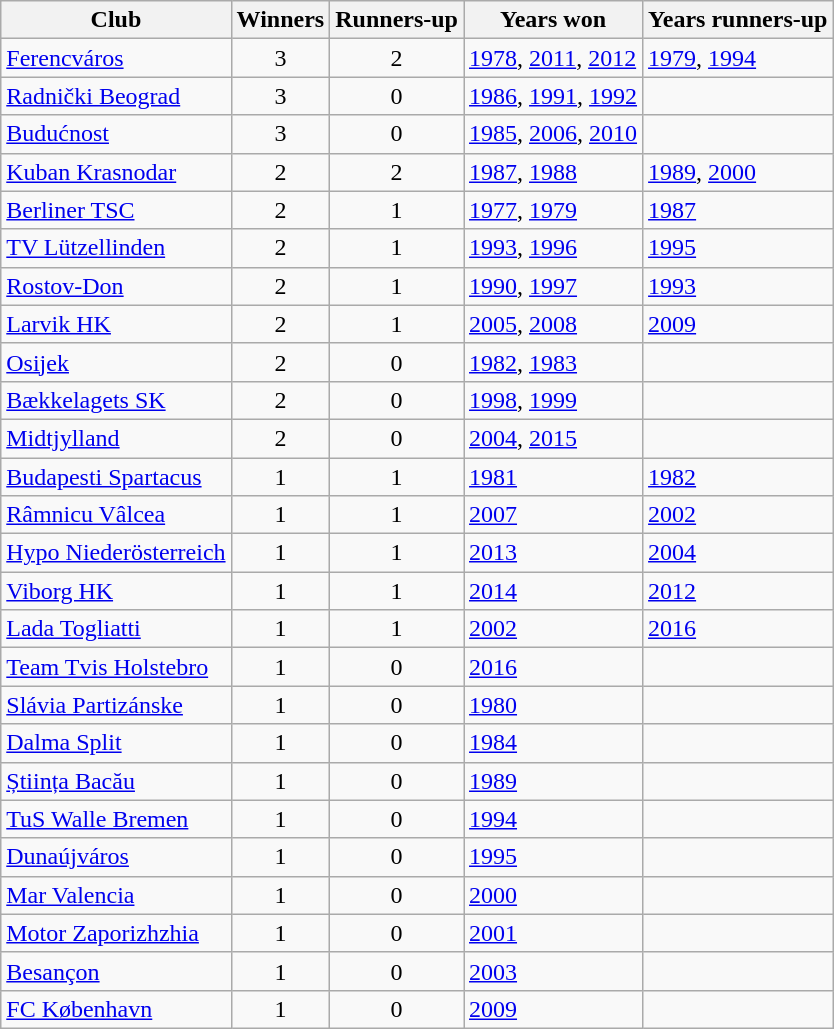<table class="wikitable sortable">
<tr>
<th>Club</th>
<th>Winners</th>
<th>Runners-up</th>
<th>Years won</th>
<th>Years runners-up</th>
</tr>
<tr>
<td> <a href='#'>Ferencváros</a></td>
<td align="center">3</td>
<td align="center">2</td>
<td><a href='#'>1978</a>, <a href='#'>2011</a>, <a href='#'>2012</a></td>
<td><a href='#'>1979</a>, <a href='#'>1994</a></td>
</tr>
<tr>
<td> <a href='#'>Radnički Beograd</a></td>
<td align="center">3</td>
<td align="center">0</td>
<td><a href='#'>1986</a>, <a href='#'>1991</a>, <a href='#'>1992</a></td>
<td></td>
</tr>
<tr>
<td> <a href='#'>Budućnost</a></td>
<td align="center">3</td>
<td align="center">0</td>
<td><a href='#'>1985</a>, <a href='#'>2006</a>, <a href='#'>2010</a></td>
<td></td>
</tr>
<tr>
<td> <a href='#'>Kuban Krasnodar</a></td>
<td align="center">2</td>
<td align="center">2</td>
<td><a href='#'>1987</a>, <a href='#'>1988</a></td>
<td><a href='#'>1989</a>, <a href='#'>2000</a></td>
</tr>
<tr>
<td> <a href='#'>Berliner TSC</a></td>
<td align="center">2</td>
<td align="center">1</td>
<td><a href='#'>1977</a>, <a href='#'>1979</a></td>
<td><a href='#'>1987</a></td>
</tr>
<tr>
<td> <a href='#'>TV Lützellinden</a></td>
<td align="center">2</td>
<td align="center">1</td>
<td><a href='#'>1993</a>, <a href='#'>1996</a></td>
<td><a href='#'>1995</a></td>
</tr>
<tr>
<td> <a href='#'>Rostov-Don</a></td>
<td align="center">2</td>
<td align="center">1</td>
<td><a href='#'>1990</a>, <a href='#'>1997</a></td>
<td><a href='#'>1993</a></td>
</tr>
<tr>
<td> <a href='#'>Larvik HK</a></td>
<td align="center">2</td>
<td align="center">1</td>
<td><a href='#'>2005</a>, <a href='#'>2008</a></td>
<td><a href='#'>2009</a></td>
</tr>
<tr>
<td> <a href='#'>Osijek</a></td>
<td align="center">2</td>
<td align="center">0</td>
<td><a href='#'>1982</a>, <a href='#'>1983</a></td>
<td></td>
</tr>
<tr>
<td> <a href='#'>Bækkelagets SK</a></td>
<td align="center">2</td>
<td align="center">0</td>
<td><a href='#'>1998</a>, <a href='#'>1999</a></td>
<td></td>
</tr>
<tr>
<td> <a href='#'>Midtjylland</a></td>
<td align="center">2</td>
<td align="center">0</td>
<td><a href='#'>2004</a>, <a href='#'>2015</a></td>
<td></td>
</tr>
<tr>
<td> <a href='#'>Budapesti Spartacus</a></td>
<td align="center">1</td>
<td align="center">1</td>
<td><a href='#'>1981</a></td>
<td><a href='#'>1982</a></td>
</tr>
<tr>
<td> <a href='#'>Râmnicu Vâlcea</a></td>
<td align="center">1</td>
<td align="center">1</td>
<td><a href='#'>2007</a></td>
<td><a href='#'>2002</a></td>
</tr>
<tr>
<td> <a href='#'>Hypo Niederösterreich</a></td>
<td align="center">1</td>
<td align="center">1</td>
<td><a href='#'>2013</a></td>
<td><a href='#'>2004</a></td>
</tr>
<tr>
<td> <a href='#'>Viborg HK</a></td>
<td align="center">1</td>
<td align="center">1</td>
<td><a href='#'>2014</a></td>
<td><a href='#'>2012</a></td>
</tr>
<tr>
<td> <a href='#'>Lada Togliatti</a></td>
<td align="center">1</td>
<td align="center">1</td>
<td><a href='#'>2002</a></td>
<td><a href='#'>2016</a></td>
</tr>
<tr>
<td> <a href='#'>Team Tvis Holstebro</a></td>
<td align="center">1</td>
<td align="center">0</td>
<td><a href='#'>2016</a></td>
<td></td>
</tr>
<tr>
<td> <a href='#'>Slávia Partizánske</a></td>
<td align="center">1</td>
<td align="center">0</td>
<td><a href='#'>1980</a></td>
<td></td>
</tr>
<tr>
<td> <a href='#'>Dalma Split</a></td>
<td align="center">1</td>
<td align="center">0</td>
<td><a href='#'>1984</a></td>
<td></td>
</tr>
<tr>
<td> <a href='#'>Știința Bacău</a></td>
<td align="center">1</td>
<td align="center">0</td>
<td><a href='#'>1989</a></td>
<td></td>
</tr>
<tr>
<td> <a href='#'>TuS Walle Bremen</a></td>
<td align="center">1</td>
<td align="center">0</td>
<td><a href='#'>1994</a></td>
<td></td>
</tr>
<tr>
<td> <a href='#'>Dunaújváros</a></td>
<td align="center">1</td>
<td align="center">0</td>
<td><a href='#'>1995</a></td>
<td></td>
</tr>
<tr>
<td> <a href='#'>Mar Valencia</a></td>
<td align="center">1</td>
<td align="center">0</td>
<td><a href='#'>2000</a></td>
<td></td>
</tr>
<tr>
<td> <a href='#'>Motor Zaporizhzhia</a></td>
<td align="center">1</td>
<td align="center">0</td>
<td><a href='#'>2001</a></td>
<td></td>
</tr>
<tr>
<td> <a href='#'>Besançon</a></td>
<td align="center">1</td>
<td align="center">0</td>
<td><a href='#'>2003</a></td>
<td></td>
</tr>
<tr>
<td> <a href='#'>FC København</a></td>
<td align="center">1</td>
<td align="center">0</td>
<td><a href='#'>2009</a></td>
<td></td>
</tr>
</table>
